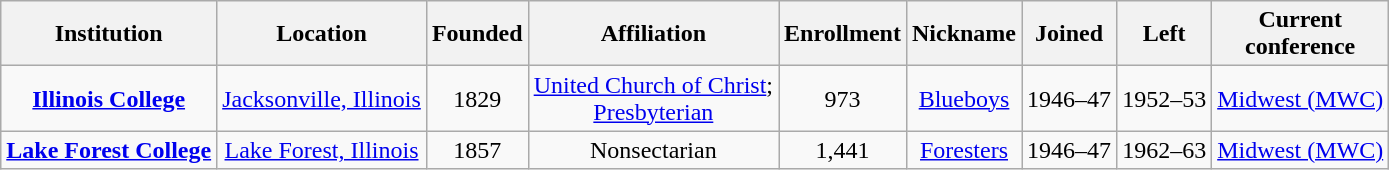<table class="wikitable sortable" style="text-align:center">
<tr>
<th>Institution</th>
<th>Location</th>
<th>Founded</th>
<th>Affiliation</th>
<th>Enrollment</th>
<th>Nickname</th>
<th>Joined</th>
<th>Left</th>
<th>Current<br>conference</th>
</tr>
<tr>
<td><strong><a href='#'>Illinois College</a></strong></td>
<td><a href='#'>Jacksonville, Illinois</a></td>
<td>1829</td>
<td><a href='#'>United Church of Christ</a>;<br><a href='#'>Presbyterian</a></td>
<td>973</td>
<td><a href='#'>Blueboys</a></td>
<td>1946–47</td>
<td>1952–53</td>
<td><a href='#'>Midwest (MWC)</a></td>
</tr>
<tr>
<td><strong><a href='#'>Lake Forest College</a></strong></td>
<td><a href='#'>Lake Forest, Illinois</a></td>
<td>1857</td>
<td>Nonsectarian</td>
<td>1,441</td>
<td><a href='#'>Foresters</a></td>
<td>1946–47</td>
<td>1962–63</td>
<td><a href='#'>Midwest (MWC)</a></td>
</tr>
</table>
